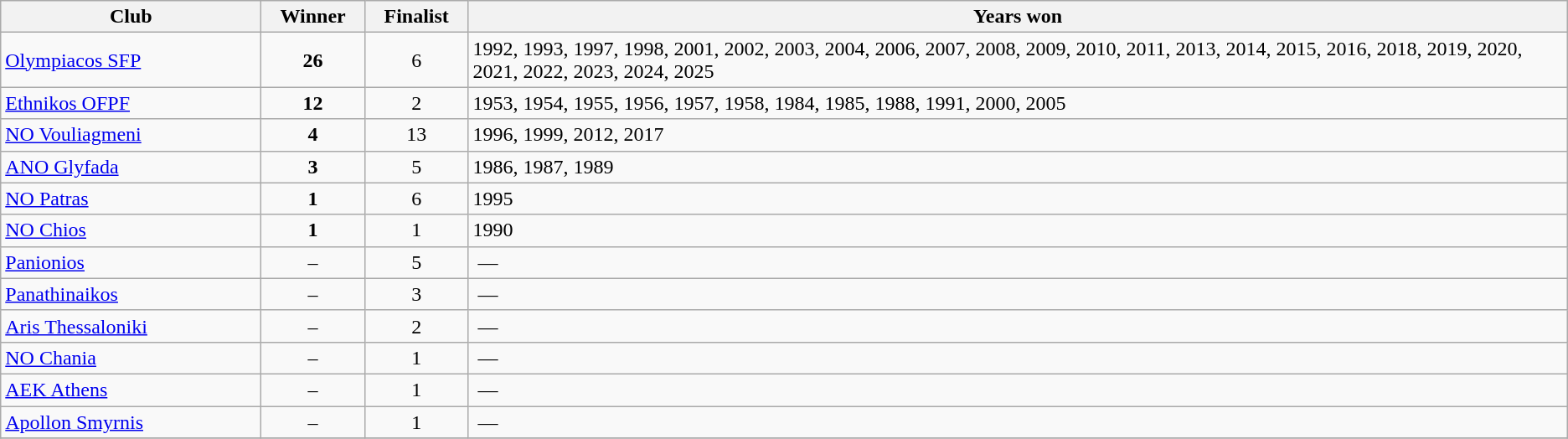<table class="wikitable">
<tr>
<th width=200>Club</th>
<th width=75>Winner</th>
<th width=75>Finalist</th>
<th>Years won</th>
</tr>
<tr>
<td> <a href='#'>Olympiacos SFP</a></td>
<td style="text-align:center"><strong>26</strong></td>
<td style="text-align:center">6</td>
<td>1992, 1993, 1997, 1998, 2001, 2002, 2003, 2004, 2006, 2007, 2008, 2009, 2010, 2011, 2013, 2014, 2015, 2016, 2018, 2019, 2020, 2021, 2022, 2023, 2024, 2025</td>
</tr>
<tr>
<td> <a href='#'>Ethnikos OFPF</a></td>
<td style="text-align:center"><strong>12</strong></td>
<td style="text-align:center">2</td>
<td>1953, 1954, 1955, 1956, 1957, 1958, 1984, 1985, 1988, 1991, 2000, 2005</td>
</tr>
<tr>
<td> <a href='#'>NO Vouliagmeni</a></td>
<td style="text-align:center"><strong>4</strong></td>
<td style="text-align:center">13</td>
<td>1996, 1999, 2012, 2017</td>
</tr>
<tr>
<td> <a href='#'>ANO Glyfada</a></td>
<td style="text-align:center"><strong>3</strong></td>
<td style="text-align:center">5</td>
<td>1986, 1987, 1989</td>
</tr>
<tr>
<td> <a href='#'>NO Patras</a></td>
<td style="text-align:center"><strong>1</strong></td>
<td style="text-align:center">6</td>
<td>1995</td>
</tr>
<tr>
<td> <a href='#'>NO Chios</a></td>
<td style="text-align:center"><strong>1</strong></td>
<td style="text-align:center">1</td>
<td>1990</td>
</tr>
<tr>
<td> <a href='#'>Panionios</a></td>
<td style="text-align:center">–</td>
<td style="text-align:center">5</td>
<td> —</td>
</tr>
<tr>
<td> <a href='#'>Panathinaikos</a></td>
<td style="text-align:center">–</td>
<td style="text-align:center">3</td>
<td> —</td>
</tr>
<tr>
<td> <a href='#'>Aris Thessaloniki</a></td>
<td style="text-align:center">–</td>
<td style="text-align:center">2</td>
<td> —</td>
</tr>
<tr>
<td> <a href='#'>NO Chania</a></td>
<td style="text-align:center">–</td>
<td style="text-align:center">1</td>
<td> —</td>
</tr>
<tr>
<td> <a href='#'>AEK Athens</a></td>
<td style="text-align:center">–</td>
<td style="text-align:center">1</td>
<td> —</td>
</tr>
<tr>
<td> <a href='#'>Apollon Smyrnis</a></td>
<td style="text-align:center">–</td>
<td style="text-align:center">1</td>
<td> —</td>
</tr>
<tr>
</tr>
</table>
